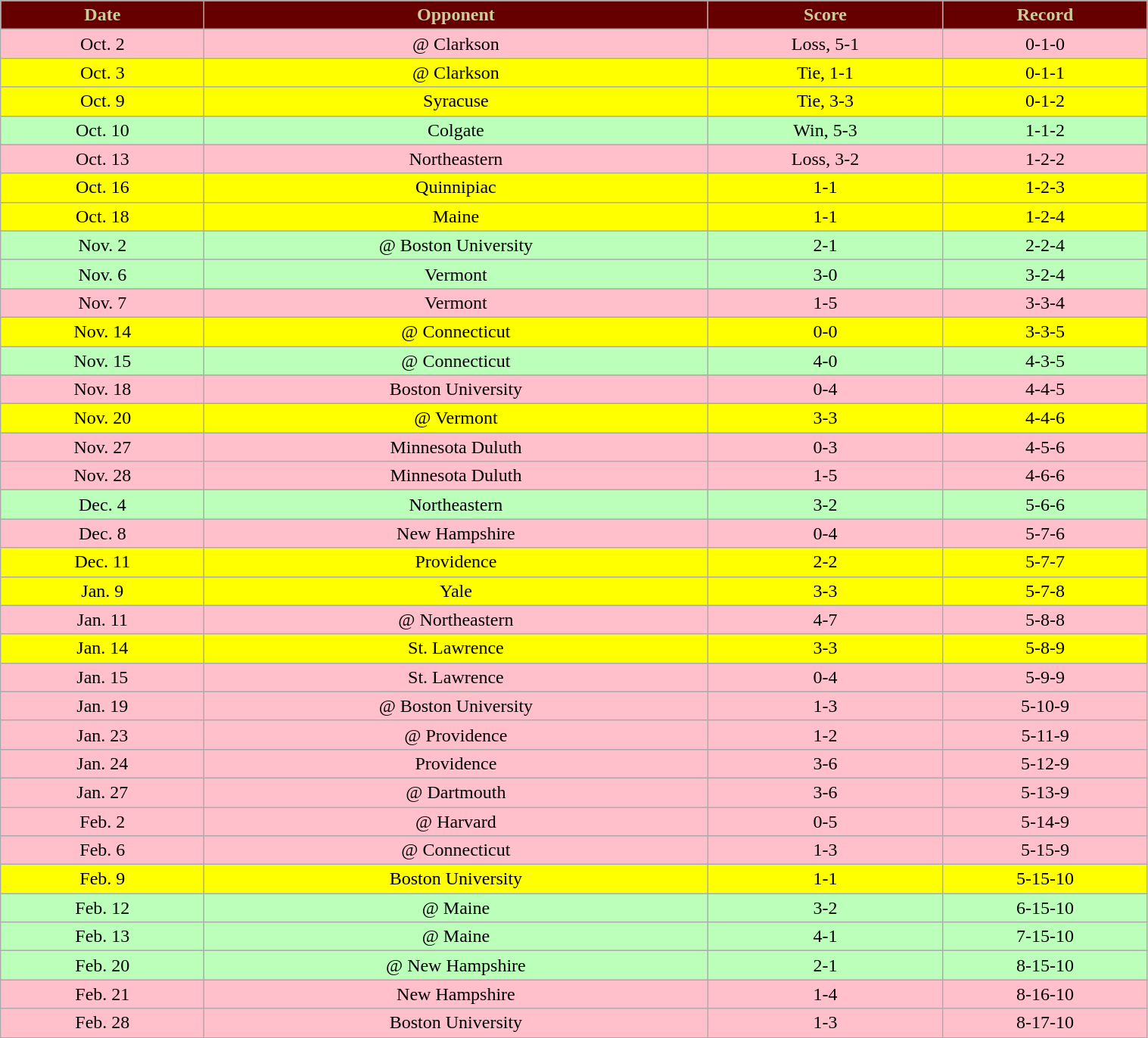<table class="wikitable" width="80%">
<tr align="center"  style=" background:#660000; color:#CCCC99;">
<td><strong>Date</strong></td>
<td><strong>Opponent</strong></td>
<td><strong>Score</strong></td>
<td><strong>Record</strong></td>
</tr>
<tr align="center" bgcolor="pink">
<td>Oct. 2</td>
<td>@ Clarkson</td>
<td>Loss, 5-1 </td>
<td>0-1-0</td>
</tr>
<tr align="center" bgcolor="yellow">
<td>Oct. 3</td>
<td>@ Clarkson</td>
<td>Tie, 1-1 </td>
<td>0-1-1</td>
</tr>
<tr align="center" bgcolor="yellow">
<td>Oct. 9</td>
<td>Syracuse</td>
<td>Tie, 3-3</td>
<td>0-1-2</td>
</tr>
<tr align="center" bgcolor="bbffbb">
<td>Oct. 10</td>
<td>Colgate</td>
<td>Win, 5-3</td>
<td>1-1-2</td>
</tr>
<tr align="center" bgcolor="pink">
<td>Oct. 13</td>
<td>Northeastern</td>
<td>Loss, 3-2</td>
<td>1-2-2</td>
</tr>
<tr align="center" bgcolor="yellow">
<td>Oct. 16</td>
<td>Quinnipiac</td>
<td>1-1</td>
<td>1-2-3</td>
</tr>
<tr align="center" bgcolor="yellow">
<td>Oct. 18</td>
<td>Maine</td>
<td>1-1</td>
<td>1-2-4</td>
</tr>
<tr align="center" bgcolor="bbffbb">
<td>Nov. 2</td>
<td>@ Boston University</td>
<td>2-1</td>
<td>2-2-4</td>
</tr>
<tr align="center" bgcolor="bbffbb">
<td>Nov. 6</td>
<td>Vermont</td>
<td>3-0</td>
<td>3-2-4</td>
</tr>
<tr align="center" bgcolor="pink">
<td>Nov. 7</td>
<td>Vermont</td>
<td>1-5</td>
<td>3-3-4</td>
</tr>
<tr align="center" bgcolor="yellow">
<td>Nov. 14</td>
<td>@ Connecticut</td>
<td>0-0</td>
<td>3-3-5</td>
</tr>
<tr align="center" bgcolor="bbffbb">
<td>Nov. 15</td>
<td>@ Connecticut</td>
<td>4-0</td>
<td>4-3-5</td>
</tr>
<tr align="center" bgcolor="pink">
<td>Nov. 18</td>
<td>Boston University</td>
<td>0-4</td>
<td>4-4-5</td>
</tr>
<tr align="center" bgcolor="yellow">
<td>Nov. 20</td>
<td>@ Vermont</td>
<td>3-3</td>
<td>4-4-6</td>
</tr>
<tr align="center" bgcolor="pink">
<td>Nov. 27</td>
<td>Minnesota Duluth</td>
<td>0-3</td>
<td>4-5-6</td>
</tr>
<tr align="center" bgcolor="pink">
<td>Nov. 28</td>
<td>Minnesota Duluth</td>
<td>1-5</td>
<td>4-6-6</td>
</tr>
<tr align="center" bgcolor="bbffbb">
<td>Dec. 4</td>
<td>Northeastern</td>
<td>3-2</td>
<td>5-6-6</td>
</tr>
<tr align="center" bgcolor="pink">
<td>Dec. 8</td>
<td>New Hampshire</td>
<td>0-4</td>
<td>5-7-6</td>
</tr>
<tr align="center" bgcolor="yellow">
<td>Dec. 11</td>
<td>Providence</td>
<td>2-2</td>
<td>5-7-7</td>
</tr>
<tr align="center" bgcolor="yellow">
<td>Jan. 9</td>
<td>Yale</td>
<td>3-3</td>
<td>5-7-8</td>
</tr>
<tr align="center" bgcolor="pink">
<td>Jan. 11</td>
<td>@ Northeastern</td>
<td>4-7</td>
<td>5-8-8</td>
</tr>
<tr align="center" bgcolor="yellow">
<td>Jan. 14</td>
<td>St. Lawrence</td>
<td>3-3</td>
<td>5-8-9</td>
</tr>
<tr align="center" bgcolor="pink">
<td>Jan. 15</td>
<td>St. Lawrence</td>
<td>0-4</td>
<td>5-9-9</td>
</tr>
<tr align="center" bgcolor="pink">
<td>Jan. 19</td>
<td>@ Boston University</td>
<td>1-3</td>
<td>5-10-9</td>
</tr>
<tr align="center" bgcolor="pink">
<td>Jan. 23</td>
<td>@ Providence</td>
<td>1-2</td>
<td>5-11-9</td>
</tr>
<tr align="center" bgcolor="pink">
<td>Jan. 24</td>
<td>Providence</td>
<td>3-6</td>
<td>5-12-9</td>
</tr>
<tr align="center" bgcolor="pink">
<td>Jan. 27</td>
<td>@ Dartmouth</td>
<td>3-6</td>
<td>5-13-9</td>
</tr>
<tr align="center" bgcolor="pink">
<td>Feb. 2</td>
<td>@ Harvard</td>
<td>0-5</td>
<td>5-14-9</td>
</tr>
<tr align="center" bgcolor="pink">
<td>Feb. 6</td>
<td>@ Connecticut</td>
<td>1-3</td>
<td>5-15-9</td>
</tr>
<tr align="center" bgcolor="yellow">
<td>Feb. 9</td>
<td>Boston University</td>
<td>1-1</td>
<td>5-15-10</td>
</tr>
<tr align="center" bgcolor="bbffbb">
<td>Feb. 12</td>
<td>@ Maine</td>
<td>3-2</td>
<td>6-15-10</td>
</tr>
<tr align="center" bgcolor="bbffbb">
<td>Feb. 13</td>
<td>@ Maine</td>
<td>4-1</td>
<td>7-15-10</td>
</tr>
<tr align="center" bgcolor="bbffbb">
<td>Feb. 20</td>
<td>@ New Hampshire</td>
<td>2-1</td>
<td>8-15-10</td>
</tr>
<tr align="center" bgcolor="pink">
<td>Feb. 21</td>
<td>New Hampshire</td>
<td>1-4</td>
<td>8-16-10</td>
</tr>
<tr align="center" bgcolor="pink">
<td>Feb. 28</td>
<td>Boston University</td>
<td>1-3</td>
<td>8-17-10</td>
</tr>
</table>
